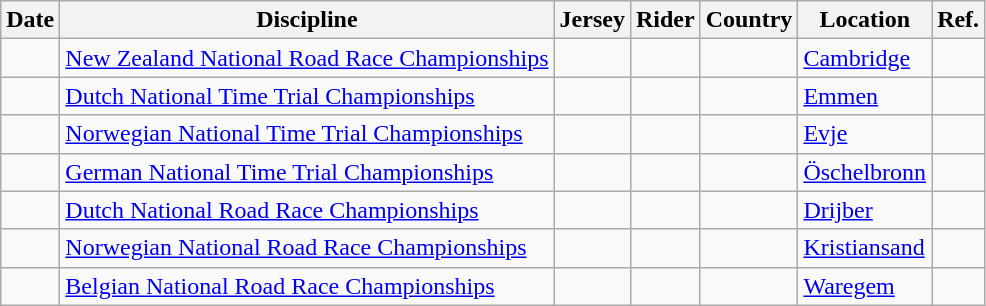<table class="wikitable sortable">
<tr>
<th>Date</th>
<th>Discipline</th>
<th>Jersey</th>
<th>Rider</th>
<th>Country</th>
<th>Location</th>
<th class="unsortable">Ref.</th>
</tr>
<tr>
<td></td>
<td><a href='#'>New Zealand National Road Race Championships</a></td>
<td align="center"></td>
<td></td>
<td></td>
<td><a href='#'>Cambridge</a></td>
<td align="center"></td>
</tr>
<tr>
<td></td>
<td><a href='#'>Dutch National Time Trial Championships</a></td>
<td align="center"></td>
<td></td>
<td></td>
<td><a href='#'>Emmen</a></td>
<td align="center"></td>
</tr>
<tr>
<td></td>
<td><a href='#'>Norwegian National Time Trial Championships</a></td>
<td align="center"></td>
<td></td>
<td></td>
<td><a href='#'>Evje</a></td>
<td align="center"></td>
</tr>
<tr>
<td></td>
<td><a href='#'>German National Time Trial Championships</a></td>
<td align="center"></td>
<td></td>
<td></td>
<td><a href='#'>Öschelbronn</a></td>
<td align="center"></td>
</tr>
<tr>
<td></td>
<td><a href='#'>Dutch National Road Race Championships</a></td>
<td align="center"></td>
<td></td>
<td></td>
<td><a href='#'>Drijber</a></td>
<td align="center"></td>
</tr>
<tr>
<td></td>
<td><a href='#'>Norwegian National Road Race Championships</a></td>
<td align="center"></td>
<td></td>
<td></td>
<td><a href='#'>Kristiansand</a></td>
<td align="center"></td>
</tr>
<tr>
<td></td>
<td><a href='#'>Belgian National Road Race Championships</a></td>
<td align="center"></td>
<td></td>
<td></td>
<td><a href='#'>Waregem</a></td>
<td align="center"></td>
</tr>
</table>
